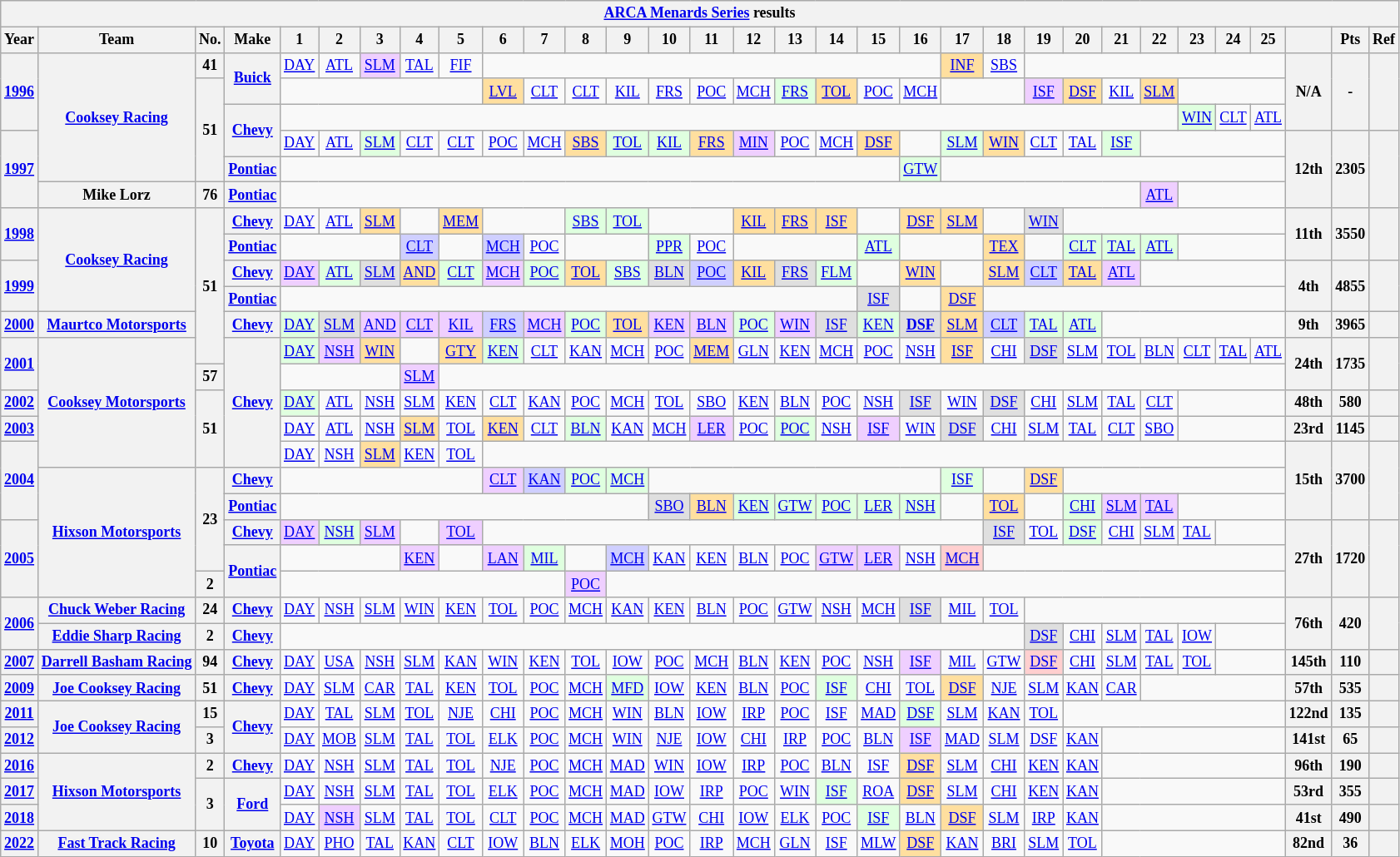<table class="wikitable" style="text-align:center; font-size:75%">
<tr>
<th colspan=32><a href='#'>ARCA Menards Series</a> results</th>
</tr>
<tr>
<th>Year</th>
<th>Team</th>
<th>No.</th>
<th>Make</th>
<th>1</th>
<th>2</th>
<th>3</th>
<th>4</th>
<th>5</th>
<th>6</th>
<th>7</th>
<th>8</th>
<th>9</th>
<th>10</th>
<th>11</th>
<th>12</th>
<th>13</th>
<th>14</th>
<th>15</th>
<th>16</th>
<th>17</th>
<th>18</th>
<th>19</th>
<th>20</th>
<th>21</th>
<th>22</th>
<th>23</th>
<th>24</th>
<th>25</th>
<th></th>
<th>Pts</th>
<th>Ref</th>
</tr>
<tr>
<th rowspan=3><a href='#'>1996</a></th>
<th rowspan=5><a href='#'>Cooksey Racing</a></th>
<th>41</th>
<th rowspan=2><a href='#'>Buick</a></th>
<td><a href='#'>DAY</a></td>
<td><a href='#'>ATL</a></td>
<td style="background:#EFCFFF;"><a href='#'>SLM</a><br></td>
<td><a href='#'>TAL</a></td>
<td><a href='#'>FIF</a></td>
<td colspan=11></td>
<td style="background:#FFDF9F;"><a href='#'>INF</a><br></td>
<td><a href='#'>SBS</a></td>
<td colspan=7></td>
<th rowspan=3>N/A</th>
<th rowspan=3>-</th>
<th rowspan=3></th>
</tr>
<tr>
<th rowspan=4>51</th>
<td colspan=5></td>
<td style="background:#FFDF9F;"><a href='#'>LVL</a><br></td>
<td><a href='#'>CLT</a></td>
<td><a href='#'>CLT</a></td>
<td><a href='#'>KIL</a></td>
<td><a href='#'>FRS</a></td>
<td><a href='#'>POC</a></td>
<td><a href='#'>MCH</a></td>
<td style="background:#DFFFDF;"><a href='#'>FRS</a><br></td>
<td style="background:#FFDF9F;"><a href='#'>TOL</a><br></td>
<td><a href='#'>POC</a></td>
<td><a href='#'>MCH</a></td>
<td colspan=2></td>
<td style="background:#EFCFFF;"><a href='#'>ISF</a><br></td>
<td style="background:#FFDF9F;"><a href='#'>DSF</a><br></td>
<td><a href='#'>KIL</a></td>
<td style="background:#FFDF9F;"><a href='#'>SLM</a><br></td>
<td colspan=3></td>
</tr>
<tr>
<th rowspan=2><a href='#'>Chevy</a></th>
<td colspan=22></td>
<td style="background:#DFFFDF;"><a href='#'>WIN</a><br></td>
<td><a href='#'>CLT</a></td>
<td><a href='#'>ATL</a></td>
</tr>
<tr>
<th rowspan=3><a href='#'>1997</a></th>
<td><a href='#'>DAY</a></td>
<td><a href='#'>ATL</a></td>
<td style="background:#DFFFDF;"><a href='#'>SLM</a><br></td>
<td><a href='#'>CLT</a></td>
<td><a href='#'>CLT</a></td>
<td><a href='#'>POC</a></td>
<td><a href='#'>MCH</a></td>
<td style="background:#FFDF9F;"><a href='#'>SBS</a><br></td>
<td style="background:#DFFFDF;"><a href='#'>TOL</a><br></td>
<td style="background:#DFFFDF;"><a href='#'>KIL</a><br></td>
<td style="background:#FFDF9F;"><a href='#'>FRS</a><br></td>
<td style="background:#EFCFFF;"><a href='#'>MIN</a><br></td>
<td><a href='#'>POC</a></td>
<td><a href='#'>MCH</a></td>
<td style="background:#FFDF9F;"><a href='#'>DSF</a><br></td>
<td></td>
<td style="background:#DFFFDF;"><a href='#'>SLM</a><br></td>
<td style="background:#FFDF9F;"><a href='#'>WIN</a><br></td>
<td><a href='#'>CLT</a></td>
<td><a href='#'>TAL</a></td>
<td style="background:#DFFFDF;"><a href='#'>ISF</a><br></td>
<td colspan=4></td>
<th rowspan=3>12th</th>
<th rowspan=3>2305</th>
<th rowspan=3></th>
</tr>
<tr>
<th><a href='#'>Pontiac</a></th>
<td colspan=15></td>
<td style="background:#DFFFDF;"><a href='#'>GTW</a><br></td>
<td colspan=9></td>
</tr>
<tr>
<th>Mike Lorz</th>
<th>76</th>
<th><a href='#'>Pontiac</a></th>
<td colspan=21></td>
<td style="background:#EFCFFF;"><a href='#'>ATL</a><br></td>
<td colspan=3></td>
</tr>
<tr>
<th rowspan=2><a href='#'>1998</a></th>
<th rowspan=4><a href='#'>Cooksey Racing</a></th>
<th rowspan=6>51</th>
<th><a href='#'>Chevy</a></th>
<td><a href='#'>DAY</a></td>
<td><a href='#'>ATL</a></td>
<td style="background:#FFDF9F;"><a href='#'>SLM</a><br></td>
<td></td>
<td style="background:#FFDF9F;"><a href='#'>MEM</a><br></td>
<td colspan=2></td>
<td style="background:#DFFFDF;"><a href='#'>SBS</a><br></td>
<td style="background:#DFFFDF;"><a href='#'>TOL</a><br></td>
<td colspan=2></td>
<td style="background:#FFDF9F;"><a href='#'>KIL</a><br></td>
<td style="background:#FFDF9F;"><a href='#'>FRS</a><br></td>
<td style="background:#FFDF9F;"><a href='#'>ISF</a><br></td>
<td></td>
<td style="background:#FFDF9F;"><a href='#'>DSF</a><br></td>
<td style="background:#FFDF9F;"><a href='#'>SLM</a><br></td>
<td></td>
<td style="background:#DFDFDF;"><a href='#'>WIN</a><br></td>
<td colspan=6></td>
<th rowspan=2>11th</th>
<th rowspan=2>3550</th>
<th rowspan=2></th>
</tr>
<tr>
<th><a href='#'>Pontiac</a></th>
<td colspan=3></td>
<td style="background:#CFCFFF;"><a href='#'>CLT</a><br></td>
<td></td>
<td style="background:#CFCFFF;"><a href='#'>MCH</a><br></td>
<td><a href='#'>POC</a></td>
<td colspan=2></td>
<td style="background:#DFFFDF;"><a href='#'>PPR</a><br></td>
<td><a href='#'>POC</a></td>
<td colspan=3></td>
<td style="background:#DFFFDF;"><a href='#'>ATL</a><br></td>
<td colspan=2></td>
<td style="background:#FFDF9F;"><a href='#'>TEX</a><br></td>
<td></td>
<td style="background:#DFFFDF;"><a href='#'>CLT</a><br></td>
<td style="background:#DFFFDF;"><a href='#'>TAL</a><br></td>
<td style="background:#DFFFDF;"><a href='#'>ATL</a><br></td>
<td colspan=3></td>
</tr>
<tr>
<th rowspan=2><a href='#'>1999</a></th>
<th><a href='#'>Chevy</a></th>
<td style="background:#EFCFFF;"><a href='#'>DAY</a><br></td>
<td style="background:#DFFFDF;"><a href='#'>ATL</a><br></td>
<td style="background:#DFDFDF;"><a href='#'>SLM</a><br></td>
<td style="background:#FFDF9F;"><a href='#'>AND</a><br></td>
<td style="background:#DFFFDF;"><a href='#'>CLT</a><br></td>
<td style="background:#EFCFFF;"><a href='#'>MCH</a><br></td>
<td style="background:#DFFFDF;"><a href='#'>POC</a><br></td>
<td style="background:#FFDF9F;"><a href='#'>TOL</a><br></td>
<td style="background:#DFFFDF;"><a href='#'>SBS</a><br></td>
<td style="background:#DFDFDF;"><a href='#'>BLN</a><br></td>
<td style="background:#CFCFFF;"><a href='#'>POC</a><br></td>
<td style="background:#FFDF9F;"><a href='#'>KIL</a><br></td>
<td style="background:#DFDFDF;"><a href='#'>FRS</a><br></td>
<td style="background:#DFFFDF;"><a href='#'>FLM</a><br></td>
<td></td>
<td style="background:#FFDF9F;"><a href='#'>WIN</a><br></td>
<td></td>
<td style="background:#FFDF9F;"><a href='#'>SLM</a><br></td>
<td style="background:#CFCFFF;"><a href='#'>CLT</a><br></td>
<td style="background:#FFDF9F;"><a href='#'>TAL</a><br></td>
<td style="background:#EFCFFF;"><a href='#'>ATL</a><br></td>
<td colspan=4></td>
<th rowspan=2>4th</th>
<th rowspan=2>4855</th>
<th rowspan=2></th>
</tr>
<tr>
<th><a href='#'>Pontiac</a></th>
<td colspan=14></td>
<td style="background:#DFDFDF;"><a href='#'>ISF</a><br></td>
<td></td>
<td style="background:#FFDF9F;"><a href='#'>DSF</a><br></td>
<td colspan=8></td>
</tr>
<tr>
<th><a href='#'>2000</a></th>
<th><a href='#'>Maurtco Motorsports</a></th>
<th><a href='#'>Chevy</a></th>
<td style="background:#DFFFDF;"><a href='#'>DAY</a><br></td>
<td style="background:#DFDFDF;"><a href='#'>SLM</a><br></td>
<td style="background:#EFCFFF;"><a href='#'>AND</a><br></td>
<td style="background:#EFCFFF;"><a href='#'>CLT</a><br></td>
<td style="background:#EFCFFF;"><a href='#'>KIL</a><br></td>
<td style="background:#CFCFFF;"><a href='#'>FRS</a><br></td>
<td style="background:#EFCFFF;"><a href='#'>MCH</a><br></td>
<td style="background:#DFFFDF;"><a href='#'>POC</a><br></td>
<td style="background:#FFDF9F;"><a href='#'>TOL</a><br></td>
<td style="background:#EFCFFF;"><a href='#'>KEN</a><br></td>
<td style="background:#EFCFFF;"><a href='#'>BLN</a><br></td>
<td style="background:#DFFFDF;"><a href='#'>POC</a><br></td>
<td style="background:#EFCFFF;"><a href='#'>WIN</a><br></td>
<td style="background:#DFDFDF;"><a href='#'>ISF</a><br></td>
<td style="background:#DFFFDF;"><a href='#'>KEN</a><br></td>
<td style="background:#DFDFDF;"><strong><a href='#'>DSF</a></strong><br></td>
<td style="background:#FFDF9F;"><a href='#'>SLM</a><br></td>
<td style="background:#CFCFFF;"><a href='#'>CLT</a><br></td>
<td style="background:#DFFFDF;"><a href='#'>TAL</a><br></td>
<td style="background:#DFFFDF;"><a href='#'>ATL</a><br></td>
<td colspan=5></td>
<th>9th</th>
<th>3965</th>
<th></th>
</tr>
<tr>
<th rowspan=2><a href='#'>2001</a></th>
<th rowspan=5><a href='#'>Cooksey Motorsports</a></th>
<th rowspan=5><a href='#'>Chevy</a></th>
<td style="background:#DFFFDF;"><a href='#'>DAY</a><br></td>
<td style="background:#EFCFFF;"><a href='#'>NSH</a><br></td>
<td style="background:#FFDF9F;"><a href='#'>WIN</a><br></td>
<td></td>
<td style="background:#FFDF9F;"><a href='#'>GTY</a><br></td>
<td style="background:#DFFFDF;"><a href='#'>KEN</a><br></td>
<td><a href='#'>CLT</a></td>
<td><a href='#'>KAN</a></td>
<td><a href='#'>MCH</a></td>
<td><a href='#'>POC</a></td>
<td style="background:#FFDF9F;"><a href='#'>MEM</a><br></td>
<td><a href='#'>GLN</a></td>
<td><a href='#'>KEN</a></td>
<td><a href='#'>MCH</a></td>
<td><a href='#'>POC</a></td>
<td><a href='#'>NSH</a></td>
<td style="background:#FFDF9F;"><a href='#'>ISF</a><br></td>
<td><a href='#'>CHI</a></td>
<td style="background:#DFDFDF;"><a href='#'>DSF</a><br></td>
<td><a href='#'>SLM</a></td>
<td><a href='#'>TOL</a></td>
<td><a href='#'>BLN</a></td>
<td><a href='#'>CLT</a></td>
<td><a href='#'>TAL</a></td>
<td><a href='#'>ATL</a></td>
<th rowspan=2>24th</th>
<th rowspan=2>1735</th>
<th rowspan=2></th>
</tr>
<tr>
<th>57</th>
<td colspan=3></td>
<td style="background:#EFCFFF;"><a href='#'>SLM</a><br></td>
<td colspan=21></td>
</tr>
<tr>
<th><a href='#'>2002</a></th>
<th rowspan=3>51</th>
<td style="background:#DFFFDF;"><a href='#'>DAY</a><br></td>
<td><a href='#'>ATL</a></td>
<td><a href='#'>NSH</a></td>
<td><a href='#'>SLM</a></td>
<td><a href='#'>KEN</a></td>
<td><a href='#'>CLT</a></td>
<td><a href='#'>KAN</a></td>
<td><a href='#'>POC</a></td>
<td><a href='#'>MCH</a></td>
<td><a href='#'>TOL</a></td>
<td><a href='#'>SBO</a></td>
<td><a href='#'>KEN</a></td>
<td><a href='#'>BLN</a></td>
<td><a href='#'>POC</a></td>
<td><a href='#'>NSH</a></td>
<td style="background:#DFDFDF;"><a href='#'>ISF</a><br></td>
<td><a href='#'>WIN</a></td>
<td style="background:#DFDFDF;"><a href='#'>DSF</a><br></td>
<td><a href='#'>CHI</a></td>
<td><a href='#'>SLM</a></td>
<td><a href='#'>TAL</a></td>
<td><a href='#'>CLT</a></td>
<td colspan=3></td>
<th>48th</th>
<th>580</th>
<th></th>
</tr>
<tr>
<th><a href='#'>2003</a></th>
<td><a href='#'>DAY</a></td>
<td><a href='#'>ATL</a></td>
<td><a href='#'>NSH</a></td>
<td style="background:#FFDF9F;"><a href='#'>SLM</a><br></td>
<td><a href='#'>TOL</a></td>
<td style="background:#FFDF9F;"><a href='#'>KEN</a><br></td>
<td><a href='#'>CLT</a></td>
<td style="background:#DFFFDF;"><a href='#'>BLN</a><br></td>
<td><a href='#'>KAN</a></td>
<td><a href='#'>MCH</a></td>
<td style="background:#EFCFFF;"><a href='#'>LER</a><br></td>
<td><a href='#'>POC</a></td>
<td style="background:#DFFFDF;"><a href='#'>POC</a><br></td>
<td><a href='#'>NSH</a></td>
<td style="background:#EFCFFF;"><a href='#'>ISF</a><br></td>
<td><a href='#'>WIN</a></td>
<td style="background:#DFDFDF;"><a href='#'>DSF</a><br></td>
<td><a href='#'>CHI</a></td>
<td><a href='#'>SLM</a></td>
<td><a href='#'>TAL</a></td>
<td><a href='#'>CLT</a></td>
<td><a href='#'>SBO</a></td>
<td colspan=3></td>
<th>23rd</th>
<th>1145</th>
<th></th>
</tr>
<tr>
<th rowspan=3><a href='#'>2004</a></th>
<td><a href='#'>DAY</a></td>
<td><a href='#'>NSH</a></td>
<td style="background:#FFDF9F;"><a href='#'>SLM</a><br></td>
<td><a href='#'>KEN</a></td>
<td><a href='#'>TOL</a></td>
<td colspan=20></td>
<th rowspan=3>15th</th>
<th rowspan=3>3700</th>
<th rowspan=3></th>
</tr>
<tr>
<th rowspan=5><a href='#'>Hixson Motorsports</a></th>
<th rowspan=4>23</th>
<th><a href='#'>Chevy</a></th>
<td colspan=5></td>
<td style="background:#EFCFFF;"><a href='#'>CLT</a><br></td>
<td style="background:#CFCFFF;"><a href='#'>KAN</a><br></td>
<td style="background:#DFFFDF;"><a href='#'>POC</a><br></td>
<td style="background:#DFFFDF;"><a href='#'>MCH</a><br></td>
<td colspan=7></td>
<td style="background:#DFFFDF;"><a href='#'>ISF</a><br></td>
<td></td>
<td style="background:#FFDF9F;"><a href='#'>DSF</a><br></td>
<td colspan=6></td>
</tr>
<tr>
<th><a href='#'>Pontiac</a></th>
<td colspan=9></td>
<td style="background:#DFDFDF;"><a href='#'>SBO</a><br></td>
<td style="background:#FFDF9F;"><a href='#'>BLN</a><br></td>
<td style="background:#DFFFDF;"><a href='#'>KEN</a><br></td>
<td style="background:#DFFFDF;"><a href='#'>GTW</a><br></td>
<td style="background:#DFFFDF;"><a href='#'>POC</a><br></td>
<td style="background:#DFFFDF;"><a href='#'>LER</a><br></td>
<td style="background:#DFFFDF;"><a href='#'>NSH</a><br></td>
<td></td>
<td style="background:#FFDF9F;"><a href='#'>TOL</a><br></td>
<td></td>
<td style="background:#DFFFDF;"><a href='#'>CHI</a><br></td>
<td style="background:#EFCFFF;"><a href='#'>SLM</a><br></td>
<td style="background:#EFCFFF;"><a href='#'>TAL</a><br></td>
<td colspan=3></td>
</tr>
<tr>
<th rowspan=3><a href='#'>2005</a></th>
<th><a href='#'>Chevy</a></th>
<td style="background:#EFCFFF;"><a href='#'>DAY</a><br></td>
<td style="background:#DFFFDF;"><a href='#'>NSH</a><br></td>
<td style="background:#EFCFFF;"><a href='#'>SLM</a><br></td>
<td></td>
<td style="background:#EFCFFF;"><a href='#'>TOL</a><br></td>
<td colspan=12></td>
<td style="background:#DFDFDF;"><a href='#'>ISF</a><br></td>
<td><a href='#'>TOL</a></td>
<td style="background:#DFFFDF;"><a href='#'>DSF</a><br></td>
<td><a href='#'>CHI</a></td>
<td><a href='#'>SLM</a></td>
<td><a href='#'>TAL</a></td>
<td colspan=2></td>
<th rowspan=3>27th</th>
<th rowspan=3>1720</th>
<th rowspan=3></th>
</tr>
<tr>
<th rowspan=2><a href='#'>Pontiac</a></th>
<td colspan=3></td>
<td style="background:#EFCFFF;"><a href='#'>KEN</a><br></td>
<td></td>
<td style="background:#EFCFFF;"><a href='#'>LAN</a><br></td>
<td style="background:#DFFFDF;"><a href='#'>MIL</a><br></td>
<td></td>
<td style="background:#CFCFFF;"><a href='#'>MCH</a><br></td>
<td><a href='#'>KAN</a></td>
<td><a href='#'>KEN</a></td>
<td><a href='#'>BLN</a></td>
<td><a href='#'>POC</a></td>
<td style="background:#EFCFFF;"><a href='#'>GTW</a><br></td>
<td style="background:#EFCFFF;"><a href='#'>LER</a><br></td>
<td><a href='#'>NSH</a></td>
<td style="background:#FFCFCF;"><a href='#'>MCH</a><br></td>
<td colspan=8></td>
</tr>
<tr>
<th>2</th>
<td colspan=7></td>
<td style="background:#EFCFFF;"><a href='#'>POC</a><br></td>
<td colspan=17></td>
</tr>
<tr>
<th rowspan=2><a href='#'>2006</a></th>
<th><a href='#'>Chuck Weber Racing</a></th>
<th>24</th>
<th><a href='#'>Chevy</a></th>
<td><a href='#'>DAY</a></td>
<td><a href='#'>NSH</a></td>
<td><a href='#'>SLM</a></td>
<td><a href='#'>WIN</a></td>
<td><a href='#'>KEN</a></td>
<td><a href='#'>TOL</a></td>
<td><a href='#'>POC</a></td>
<td><a href='#'>MCH</a></td>
<td><a href='#'>KAN</a></td>
<td><a href='#'>KEN</a></td>
<td><a href='#'>BLN</a></td>
<td><a href='#'>POC</a></td>
<td><a href='#'>GTW</a></td>
<td><a href='#'>NSH</a></td>
<td><a href='#'>MCH</a></td>
<td style="background:#DFDFDF;"><a href='#'>ISF</a><br></td>
<td><a href='#'>MIL</a></td>
<td><a href='#'>TOL</a></td>
<td colspan=7></td>
<th rowspan=2>76th</th>
<th rowspan=2>420</th>
<th rowspan=2></th>
</tr>
<tr>
<th><a href='#'>Eddie Sharp Racing</a></th>
<th>2</th>
<th><a href='#'>Chevy</a></th>
<td colspan=18></td>
<td style="background:#DFDFDF;"><a href='#'>DSF</a><br></td>
<td><a href='#'>CHI</a></td>
<td><a href='#'>SLM</a></td>
<td><a href='#'>TAL</a></td>
<td><a href='#'>IOW</a></td>
<td colspan=2></td>
</tr>
<tr>
<th><a href='#'>2007</a></th>
<th><a href='#'>Darrell Basham Racing</a></th>
<th>94</th>
<th><a href='#'>Chevy</a></th>
<td><a href='#'>DAY</a></td>
<td><a href='#'>USA</a></td>
<td><a href='#'>NSH</a></td>
<td><a href='#'>SLM</a></td>
<td><a href='#'>KAN</a></td>
<td><a href='#'>WIN</a></td>
<td><a href='#'>KEN</a></td>
<td><a href='#'>TOL</a></td>
<td><a href='#'>IOW</a></td>
<td><a href='#'>POC</a></td>
<td><a href='#'>MCH</a></td>
<td><a href='#'>BLN</a></td>
<td><a href='#'>KEN</a></td>
<td><a href='#'>POC</a></td>
<td><a href='#'>NSH</a></td>
<td style="background:#EFCFFF;"><a href='#'>ISF</a><br></td>
<td><a href='#'>MIL</a></td>
<td><a href='#'>GTW</a></td>
<td style="background:#FFCFCF;"><a href='#'>DSF</a><br></td>
<td><a href='#'>CHI</a></td>
<td><a href='#'>SLM</a></td>
<td><a href='#'>TAL</a></td>
<td><a href='#'>TOL</a></td>
<td colspan=2></td>
<th>145th</th>
<th>110</th>
<th></th>
</tr>
<tr>
<th><a href='#'>2009</a></th>
<th><a href='#'>Joe Cooksey Racing</a></th>
<th>51</th>
<th><a href='#'>Chevy</a></th>
<td><a href='#'>DAY</a></td>
<td><a href='#'>SLM</a></td>
<td><a href='#'>CAR</a></td>
<td><a href='#'>TAL</a></td>
<td><a href='#'>KEN</a></td>
<td><a href='#'>TOL</a></td>
<td><a href='#'>POC</a></td>
<td><a href='#'>MCH</a></td>
<td style="background:#DFFFDF;"><a href='#'>MFD</a><br></td>
<td><a href='#'>IOW</a></td>
<td><a href='#'>KEN</a></td>
<td><a href='#'>BLN</a></td>
<td><a href='#'>POC</a></td>
<td style="background:#DFFFDF;"><a href='#'>ISF</a><br></td>
<td><a href='#'>CHI</a></td>
<td><a href='#'>TOL</a></td>
<td style="background:#FFDF9F;"><a href='#'>DSF</a><br></td>
<td><a href='#'>NJE</a></td>
<td><a href='#'>SLM</a></td>
<td><a href='#'>KAN</a></td>
<td><a href='#'>CAR</a></td>
<td colspan=4></td>
<th>57th</th>
<th>535</th>
<th></th>
</tr>
<tr>
<th><a href='#'>2011</a></th>
<th rowspan=2><a href='#'>Joe Cooksey Racing</a></th>
<th>15</th>
<th rowspan=2><a href='#'>Chevy</a></th>
<td><a href='#'>DAY</a></td>
<td><a href='#'>TAL</a></td>
<td><a href='#'>SLM</a></td>
<td><a href='#'>TOL</a></td>
<td><a href='#'>NJE</a></td>
<td><a href='#'>CHI</a></td>
<td><a href='#'>POC</a></td>
<td><a href='#'>MCH</a></td>
<td><a href='#'>WIN</a></td>
<td><a href='#'>BLN</a></td>
<td><a href='#'>IOW</a></td>
<td><a href='#'>IRP</a></td>
<td><a href='#'>POC</a></td>
<td><a href='#'>ISF</a></td>
<td><a href='#'>MAD</a></td>
<td style="background:#DFFFDF;"><a href='#'>DSF</a><br></td>
<td><a href='#'>SLM</a></td>
<td><a href='#'>KAN</a></td>
<td><a href='#'>TOL</a></td>
<td colspan=6></td>
<th>122nd</th>
<th>135</th>
<th></th>
</tr>
<tr>
<th><a href='#'>2012</a></th>
<th>3</th>
<td><a href='#'>DAY</a></td>
<td><a href='#'>MOB</a></td>
<td><a href='#'>SLM</a></td>
<td><a href='#'>TAL</a></td>
<td><a href='#'>TOL</a></td>
<td><a href='#'>ELK</a></td>
<td><a href='#'>POC</a></td>
<td><a href='#'>MCH</a></td>
<td><a href='#'>WIN</a></td>
<td><a href='#'>NJE</a></td>
<td><a href='#'>IOW</a></td>
<td><a href='#'>CHI</a></td>
<td><a href='#'>IRP</a></td>
<td><a href='#'>POC</a></td>
<td><a href='#'>BLN</a></td>
<td style="background:#EFCFFF;"><a href='#'>ISF</a><br></td>
<td><a href='#'>MAD</a></td>
<td><a href='#'>SLM</a></td>
<td><a href='#'>DSF</a></td>
<td><a href='#'>KAN</a></td>
<td colspan=5></td>
<th>141st</th>
<th>65</th>
<th></th>
</tr>
<tr>
<th><a href='#'>2016</a></th>
<th rowspan=3><a href='#'>Hixson Motorsports</a></th>
<th>2</th>
<th><a href='#'>Chevy</a></th>
<td><a href='#'>DAY</a></td>
<td><a href='#'>NSH</a></td>
<td><a href='#'>SLM</a></td>
<td><a href='#'>TAL</a></td>
<td><a href='#'>TOL</a></td>
<td><a href='#'>NJE</a></td>
<td><a href='#'>POC</a></td>
<td><a href='#'>MCH</a></td>
<td><a href='#'>MAD</a></td>
<td><a href='#'>WIN</a></td>
<td><a href='#'>IOW</a></td>
<td><a href='#'>IRP</a></td>
<td><a href='#'>POC</a></td>
<td><a href='#'>BLN</a></td>
<td><a href='#'>ISF</a></td>
<td style="background:#FFDF9F;"><a href='#'>DSF</a><br></td>
<td><a href='#'>SLM</a></td>
<td><a href='#'>CHI</a></td>
<td><a href='#'>KEN</a></td>
<td><a href='#'>KAN</a></td>
<td colspan=5></td>
<th>96th</th>
<th>190</th>
<th></th>
</tr>
<tr>
<th><a href='#'>2017</a></th>
<th rowspan=2>3</th>
<th rowspan=2><a href='#'>Ford</a></th>
<td><a href='#'>DAY</a></td>
<td><a href='#'>NSH</a></td>
<td><a href='#'>SLM</a></td>
<td><a href='#'>TAL</a></td>
<td><a href='#'>TOL</a></td>
<td><a href='#'>ELK</a></td>
<td><a href='#'>POC</a></td>
<td><a href='#'>MCH</a></td>
<td><a href='#'>MAD</a></td>
<td><a href='#'>IOW</a></td>
<td><a href='#'>IRP</a></td>
<td><a href='#'>POC</a></td>
<td><a href='#'>WIN</a></td>
<td style="background:#DFFFDF;"><a href='#'>ISF</a><br></td>
<td><a href='#'>ROA</a></td>
<td style="background:#FFDF9F;"><a href='#'>DSF</a><br></td>
<td><a href='#'>SLM</a></td>
<td><a href='#'>CHI</a></td>
<td><a href='#'>KEN</a></td>
<td><a href='#'>KAN</a></td>
<td colspan=5></td>
<th>53rd</th>
<th>355</th>
<th></th>
</tr>
<tr>
<th><a href='#'>2018</a></th>
<td><a href='#'>DAY</a></td>
<td style="background:#EFCFFF;"><a href='#'>NSH</a><br></td>
<td><a href='#'>SLM</a></td>
<td><a href='#'>TAL</a></td>
<td><a href='#'>TOL</a></td>
<td><a href='#'>CLT</a></td>
<td><a href='#'>POC</a></td>
<td><a href='#'>MCH</a></td>
<td><a href='#'>MAD</a></td>
<td><a href='#'>GTW</a></td>
<td><a href='#'>CHI</a></td>
<td><a href='#'>IOW</a></td>
<td><a href='#'>ELK</a></td>
<td><a href='#'>POC</a></td>
<td style="background:#DFFFDF;"><a href='#'>ISF</a><br></td>
<td><a href='#'>BLN</a></td>
<td style="background:#FFDF9F;"><a href='#'>DSF</a><br></td>
<td><a href='#'>SLM</a></td>
<td><a href='#'>IRP</a></td>
<td><a href='#'>KAN</a></td>
<td colspan=5></td>
<th>41st</th>
<th>490</th>
<th></th>
</tr>
<tr>
<th><a href='#'>2022</a></th>
<th><a href='#'>Fast Track Racing</a></th>
<th>10</th>
<th><a href='#'>Toyota</a></th>
<td><a href='#'>DAY</a></td>
<td><a href='#'>PHO</a></td>
<td><a href='#'>TAL</a></td>
<td><a href='#'>KAN</a></td>
<td><a href='#'>CLT</a></td>
<td><a href='#'>IOW</a></td>
<td><a href='#'>BLN</a></td>
<td><a href='#'>ELK</a></td>
<td><a href='#'>MOH</a></td>
<td><a href='#'>POC</a></td>
<td><a href='#'>IRP</a></td>
<td><a href='#'>MCH</a></td>
<td><a href='#'>GLN</a></td>
<td><a href='#'>ISF</a></td>
<td><a href='#'>MLW</a></td>
<td style="background:#FFDF9F;"><a href='#'>DSF</a><br></td>
<td><a href='#'>KAN</a></td>
<td><a href='#'>BRI</a></td>
<td><a href='#'>SLM</a></td>
<td><a href='#'>TOL</a></td>
<td colspan=5></td>
<th>82nd</th>
<th>36</th>
<th></th>
</tr>
</table>
